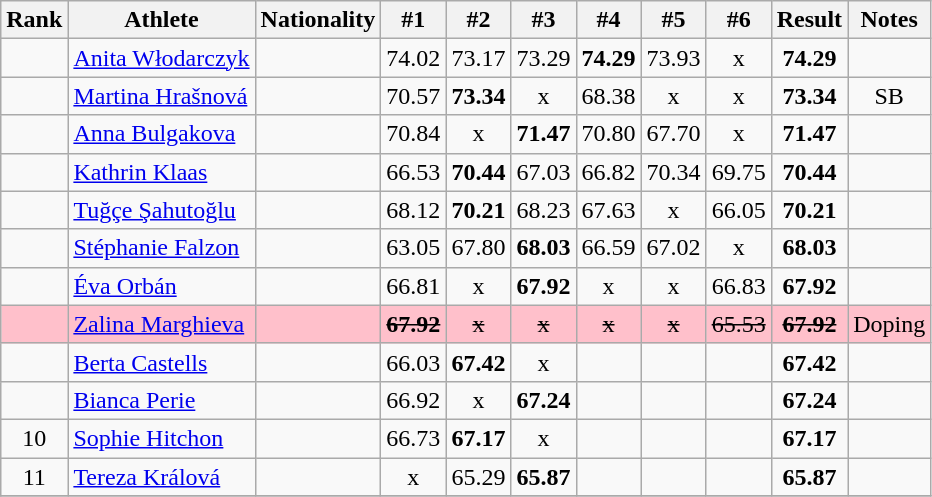<table class="wikitable sortable" style="text-align:center">
<tr>
<th>Rank</th>
<th>Athlete</th>
<th>Nationality</th>
<th>#1</th>
<th>#2</th>
<th>#3</th>
<th>#4</th>
<th>#5</th>
<th>#6</th>
<th>Result</th>
<th>Notes</th>
</tr>
<tr>
<td></td>
<td align="left"><a href='#'>Anita Włodarczyk</a></td>
<td align=left></td>
<td>74.02</td>
<td>73.17</td>
<td>73.29</td>
<td><strong>74.29</strong></td>
<td>73.93</td>
<td>x</td>
<td><strong>74.29</strong></td>
<td></td>
</tr>
<tr>
<td></td>
<td align="left"><a href='#'>Martina Hrašnová</a></td>
<td align=left></td>
<td>70.57</td>
<td><strong>73.34</strong></td>
<td>x</td>
<td>68.38</td>
<td>x</td>
<td>x</td>
<td><strong>73.34</strong></td>
<td>SB</td>
</tr>
<tr>
<td></td>
<td align="left"><a href='#'>Anna Bulgakova</a></td>
<td align=left></td>
<td>70.84</td>
<td>x</td>
<td><strong>71.47</strong></td>
<td>70.80</td>
<td>67.70</td>
<td>x</td>
<td><strong>71.47</strong></td>
<td></td>
</tr>
<tr>
<td></td>
<td align="left"><a href='#'>Kathrin Klaas</a></td>
<td align=left></td>
<td>66.53</td>
<td><strong>70.44</strong></td>
<td>67.03</td>
<td>66.82</td>
<td>70.34</td>
<td>69.75</td>
<td><strong>70.44</strong></td>
<td></td>
</tr>
<tr>
<td></td>
<td align="left"><a href='#'>Tuğçe Şahutoğlu</a></td>
<td align=left></td>
<td>68.12</td>
<td><strong>70.21</strong></td>
<td>68.23</td>
<td>67.63</td>
<td>x</td>
<td>66.05</td>
<td><strong>70.21</strong></td>
<td></td>
</tr>
<tr>
<td></td>
<td align="left"><a href='#'>Stéphanie Falzon</a></td>
<td align=left></td>
<td>63.05</td>
<td>67.80</td>
<td><strong>68.03</strong></td>
<td>66.59</td>
<td>67.02</td>
<td>x</td>
<td><strong>68.03</strong></td>
<td></td>
</tr>
<tr>
<td></td>
<td align="left"><a href='#'>Éva Orbán</a></td>
<td align=left></td>
<td>66.81</td>
<td>x</td>
<td><strong>67.92</strong></td>
<td>x</td>
<td>x</td>
<td>66.83</td>
<td><strong>67.92</strong></td>
<td></td>
</tr>
<tr bgcolor=pink>
<td></td>
<td align="left"><a href='#'>Zalina Marghieva</a></td>
<td align=left></td>
<td><s><strong>67.92</strong> </s></td>
<td><s>x </s></td>
<td><s>x </s></td>
<td><s>x </s></td>
<td><s>x </s></td>
<td><s>65.53 </s></td>
<td><s><strong>67.92</strong> </s></td>
<td>Doping</td>
</tr>
<tr>
<td></td>
<td align="left"><a href='#'>Berta Castells</a></td>
<td align=left></td>
<td>66.03</td>
<td><strong>67.42</strong></td>
<td>x</td>
<td></td>
<td></td>
<td></td>
<td><strong>67.42</strong></td>
<td></td>
</tr>
<tr>
<td></td>
<td align="left"><a href='#'>Bianca Perie</a></td>
<td align=left></td>
<td>66.92</td>
<td>x</td>
<td><strong>67.24</strong></td>
<td></td>
<td></td>
<td></td>
<td><strong>67.24</strong></td>
<td></td>
</tr>
<tr>
<td>10</td>
<td align="left"><a href='#'>Sophie Hitchon</a></td>
<td align=left></td>
<td>66.73</td>
<td><strong>67.17</strong></td>
<td>x</td>
<td></td>
<td></td>
<td></td>
<td><strong>67.17</strong></td>
<td></td>
</tr>
<tr>
<td>11</td>
<td align="left"><a href='#'>Tereza Králová</a></td>
<td align=left></td>
<td>x</td>
<td>65.29</td>
<td><strong>65.87</strong></td>
<td></td>
<td></td>
<td></td>
<td><strong>65.87</strong></td>
<td></td>
</tr>
<tr>
</tr>
</table>
